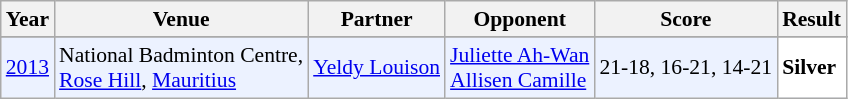<table class="sortable wikitable" style="font-size: 90%;">
<tr>
<th>Year</th>
<th>Venue</th>
<th>Partner</th>
<th>Opponent</th>
<th>Score</th>
<th>Result</th>
</tr>
<tr>
</tr>
<tr style="background:#ECF2FF">
<td align="center"><a href='#'>2013</a></td>
<td align="left">National Badminton Centre,<br> <a href='#'>Rose Hill</a>, <a href='#'>Mauritius</a></td>
<td align="left"> <a href='#'>Yeldy Louison</a></td>
<td align="left"> <a href='#'>Juliette Ah-Wan</a> <br>  <a href='#'>Allisen Camille</a></td>
<td align="left">21-18, 16-21, 14-21</td>
<td style="text-align:left; background:white"> <strong>Silver</strong></td>
</tr>
</table>
